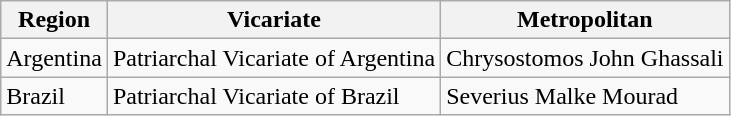<table class="wikitable">
<tr>
<th>Region</th>
<th>Vicariate</th>
<th>Metropolitan</th>
</tr>
<tr>
<td>Argentina</td>
<td>Patriarchal Vicariate of Argentina</td>
<td>Chrysostomos John Ghassali</td>
</tr>
<tr>
<td>Brazil</td>
<td>Patriarchal Vicariate of Brazil</td>
<td>Severius Malke Mourad</td>
</tr>
</table>
